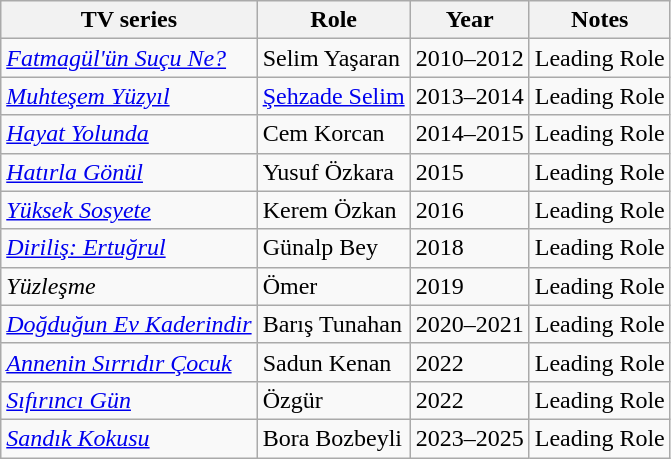<table class="wikitable">
<tr>
<th>TV series</th>
<th>Role</th>
<th>Year</th>
<th>Notes</th>
</tr>
<tr>
<td><em><a href='#'>Fatmagül'ün Suçu Ne?</a></em></td>
<td>Selim Yaşaran</td>
<td>2010–2012</td>
<td>Leading Role</td>
</tr>
<tr>
<td><em><a href='#'>Muhteşem Yüzyıl</a></em></td>
<td><a href='#'>Şehzade Selim</a></td>
<td>2013–2014</td>
<td>Leading Role</td>
</tr>
<tr>
<td><em><a href='#'>Hayat Yolunda</a></em></td>
<td>Cem Korcan</td>
<td>2014–2015</td>
<td>Leading Role</td>
</tr>
<tr>
<td><em><a href='#'>Hatırla Gönül</a></em></td>
<td>Yusuf Özkara</td>
<td>2015</td>
<td>Leading Role</td>
</tr>
<tr>
<td><em><a href='#'>Yüksek Sosyete</a></em></td>
<td>Kerem Özkan</td>
<td>2016</td>
<td>Leading Role</td>
</tr>
<tr>
<td><em><a href='#'>Diriliş: Ertuğrul</a></em></td>
<td>Günalp Bey</td>
<td>2018</td>
<td>Leading Role</td>
</tr>
<tr>
<td><em>Yüzleşme</em></td>
<td>Ömer</td>
<td>2019</td>
<td>Leading Role</td>
</tr>
<tr>
<td><em><a href='#'>Doğduğun Ev Kaderindir</a></em></td>
<td>Barış Tunahan</td>
<td>2020–2021</td>
<td>Leading Role</td>
</tr>
<tr>
<td><em><a href='#'>Annenin Sırrıdır Çocuk</a></em></td>
<td>Sadun Kenan</td>
<td>2022</td>
<td>Leading Role</td>
</tr>
<tr>
<td><em><a href='#'>Sıfırıncı Gün</a></em></td>
<td>Özgür</td>
<td>2022</td>
<td>Leading Role</td>
</tr>
<tr>
<td><em><a href='#'>Sandık Kokusu</a></em></td>
<td>Bora Bozbeyli</td>
<td>2023–2025</td>
<td>Leading Role</td>
</tr>
</table>
